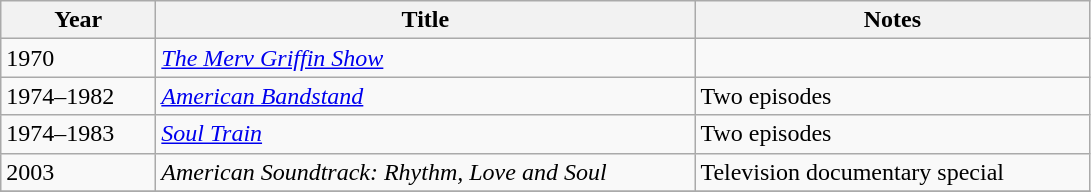<table class="wikitable">
<tr>
<th scope="col" style="width:6em;">Year</th>
<th scope="col" style="width:22em;">Title</th>
<th scope="col" style="width:16em;">Notes</th>
</tr>
<tr>
<td>1970</td>
<td><em><a href='#'>The Merv Griffin Show</a></em></td>
<td></td>
</tr>
<tr>
<td>1974–1982</td>
<td><em><a href='#'>American Bandstand</a></em></td>
<td>Two episodes</td>
</tr>
<tr>
<td>1974–1983</td>
<td><em><a href='#'>Soul Train</a></em></td>
<td>Two episodes</td>
</tr>
<tr>
<td>2003</td>
<td><em>American Soundtrack: Rhythm, Love and Soul</em></td>
<td>Television documentary special</td>
</tr>
<tr>
</tr>
</table>
